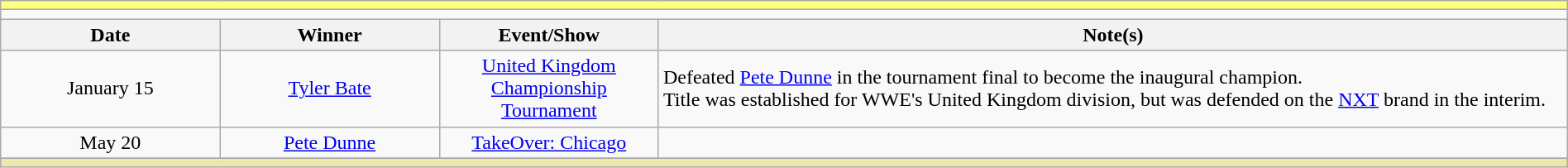<table class="wikitable" style="text-align:center; width:100%;">
<tr style="background:#FFFF80;">
<td colspan="5"></td>
</tr>
<tr>
<td colspan="5"><strong></strong></td>
</tr>
<tr>
<th width=14%>Date</th>
<th width=14%>Winner</th>
<th width=14%>Event/Show</th>
<th width=58%>Note(s)</th>
</tr>
<tr>
<td>January 15</td>
<td><a href='#'>Tyler Bate</a></td>
<td><a href='#'>United Kingdom Championship Tournament</a></td>
<td align=left>Defeated <a href='#'>Pete Dunne</a> in the tournament final to become the inaugural champion.<br>Title was established for WWE's United Kingdom division, but was defended on the <a href='#'>NXT</a> brand in the interim.</td>
</tr>
<tr>
<td>May 20</td>
<td><a href='#'>Pete Dunne</a></td>
<td><a href='#'>TakeOver: Chicago</a></td>
<td align=left></td>
</tr>
<tr>
</tr>
<tr style="background:#EEE8AA;">
<td colspan="5"></td>
</tr>
</table>
